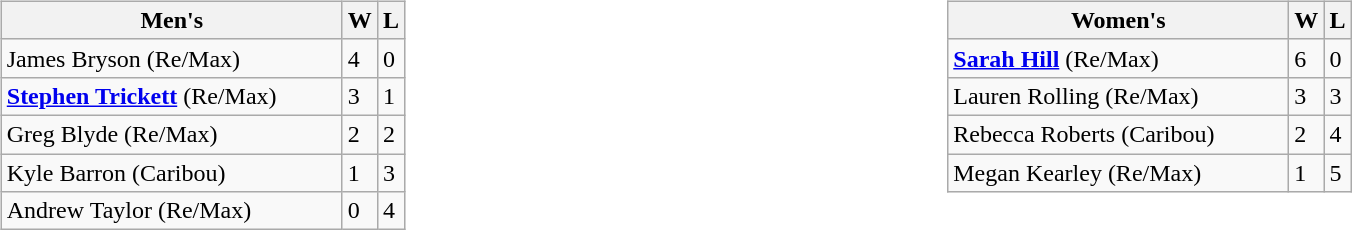<table>
<tr>
<td valign=top width=20%><br><table class=wikitable>
<tr>
<th width=220>Men's</th>
<th>W</th>
<th>L</th>
</tr>
<tr>
<td>James Bryson (Re/Max)</td>
<td>4</td>
<td>0</td>
</tr>
<tr>
<td><strong><a href='#'>Stephen Trickett</a></strong> (Re/Max)</td>
<td>3</td>
<td>1</td>
</tr>
<tr>
<td>Greg Blyde (Re/Max)</td>
<td>2</td>
<td>2</td>
</tr>
<tr>
<td>Kyle Barron (Caribou)</td>
<td>1</td>
<td>3</td>
</tr>
<tr>
<td>Andrew Taylor (Re/Max)</td>
<td>0</td>
<td>4</td>
</tr>
</table>
</td>
<td valign=top width=20%><br><table class=wikitable>
<tr>
<th width=220>Women's</th>
<th>W</th>
<th>L</th>
</tr>
<tr>
<td><strong><a href='#'>Sarah Hill</a></strong> (Re/Max)</td>
<td>6</td>
<td>0</td>
</tr>
<tr>
<td>Lauren Rolling (Re/Max)</td>
<td>3</td>
<td>3</td>
</tr>
<tr>
<td>Rebecca Roberts (Caribou)</td>
<td>2</td>
<td>4</td>
</tr>
<tr>
<td>Megan Kearley (Re/Max)</td>
<td>1</td>
<td>5</td>
</tr>
</table>
</td>
</tr>
</table>
